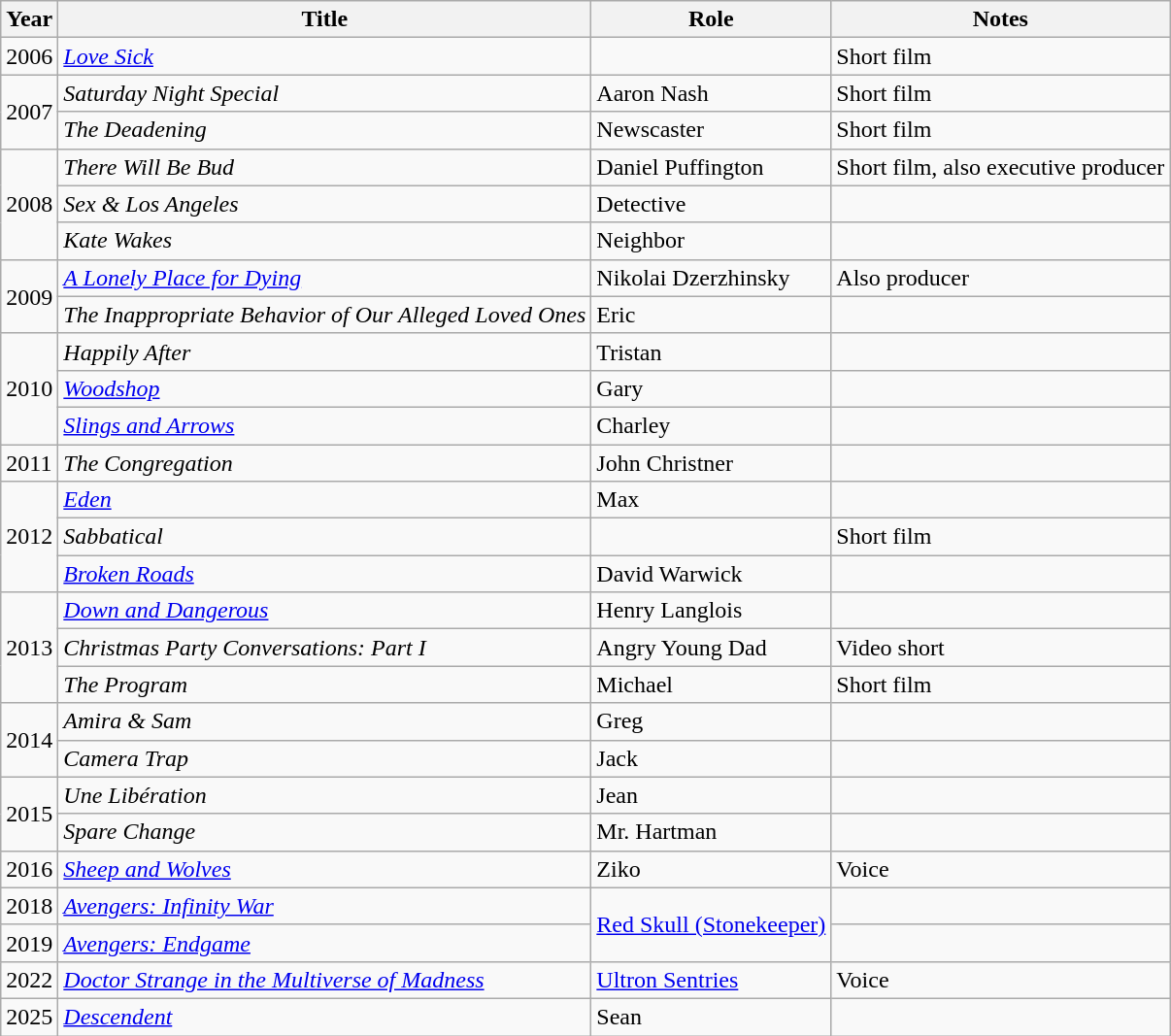<table class="wikitable sortable">
<tr>
<th>Year</th>
<th>Title</th>
<th>Role</th>
<th>Notes</th>
</tr>
<tr>
<td>2006</td>
<td><em><a href='#'>Love Sick</a></em></td>
<td></td>
<td>Short film</td>
</tr>
<tr>
<td rowspan="2">2007</td>
<td><em>Saturday Night Special</em></td>
<td>Aaron Nash</td>
<td>Short film</td>
</tr>
<tr>
<td><em>The Deadening</em></td>
<td>Newscaster</td>
<td>Short film</td>
</tr>
<tr>
<td rowspan="3">2008</td>
<td><em>There Will Be Bud</em></td>
<td>Daniel Puffington</td>
<td>Short film, also executive producer</td>
</tr>
<tr>
<td><em>Sex & Los Angeles</em></td>
<td>Detective</td>
<td></td>
</tr>
<tr>
<td><em>Kate Wakes</em></td>
<td>Neighbor</td>
<td></td>
</tr>
<tr>
<td rowspan="2">2009</td>
<td><em><a href='#'>A Lonely Place for Dying</a></em></td>
<td>Nikolai Dzerzhinsky</td>
<td>Also producer</td>
</tr>
<tr>
<td><em>The Inappropriate Behavior of Our Alleged Loved Ones</em></td>
<td>Eric</td>
<td></td>
</tr>
<tr>
<td rowspan="3">2010</td>
<td><em>Happily After </em></td>
<td>Tristan</td>
<td></td>
</tr>
<tr>
<td><em><a href='#'>Woodshop</a></em></td>
<td>Gary</td>
<td></td>
</tr>
<tr>
<td><em><a href='#'>Slings and Arrows</a></em></td>
<td>Charley</td>
<td></td>
</tr>
<tr>
<td>2011</td>
<td><em>The Congregation</em></td>
<td>John Christner</td>
<td></td>
</tr>
<tr>
<td rowspan="3">2012</td>
<td><em><a href='#'>Eden</a></em></td>
<td>Max</td>
<td></td>
</tr>
<tr>
<td><em>Sabbatical</em></td>
<td></td>
<td>Short film</td>
</tr>
<tr>
<td><em><a href='#'>Broken Roads</a></em></td>
<td>David Warwick</td>
<td></td>
</tr>
<tr>
<td rowspan="3">2013</td>
<td><em><a href='#'>Down and Dangerous</a></em></td>
<td>Henry Langlois</td>
<td></td>
</tr>
<tr>
<td><em>Christmas Party Conversations: Part I</em></td>
<td>Angry Young Dad</td>
<td>Video short</td>
</tr>
<tr>
<td><em>The Program</em></td>
<td>Michael</td>
<td>Short film</td>
</tr>
<tr>
<td rowspan="2">2014</td>
<td><em>Amira & Sam</em></td>
<td>Greg</td>
<td></td>
</tr>
<tr>
<td><em>Camera Trap </em></td>
<td>Jack</td>
<td></td>
</tr>
<tr>
<td rowspan="2">2015</td>
<td><em>Une Libération</em></td>
<td>Jean</td>
<td></td>
</tr>
<tr>
<td><em>Spare Change</em></td>
<td>Mr. Hartman</td>
<td></td>
</tr>
<tr>
<td>2016</td>
<td><em><a href='#'>Sheep and Wolves</a></em></td>
<td>Ziko</td>
<td>Voice</td>
</tr>
<tr>
<td>2018</td>
<td><em><a href='#'>Avengers: Infinity War</a></em></td>
<td rowspan="2"><a href='#'>Red Skull (Stonekeeper)</a></td>
<td></td>
</tr>
<tr>
<td>2019</td>
<td><em><a href='#'>Avengers: Endgame</a></em></td>
<td></td>
</tr>
<tr>
<td>2022</td>
<td><em><a href='#'>Doctor Strange in the Multiverse of Madness</a></em></td>
<td><a href='#'>Ultron Sentries</a></td>
<td>Voice</td>
</tr>
<tr>
<td>2025</td>
<td><em><a href='#'>Descendent</a></em></td>
<td>Sean</td>
<td></td>
</tr>
</table>
